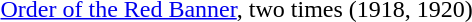<table>
<tr>
<td></td>
<td><a href='#'>Order of the Red Banner</a>, two times (1918, 1920)</td>
</tr>
<tr>
</tr>
</table>
